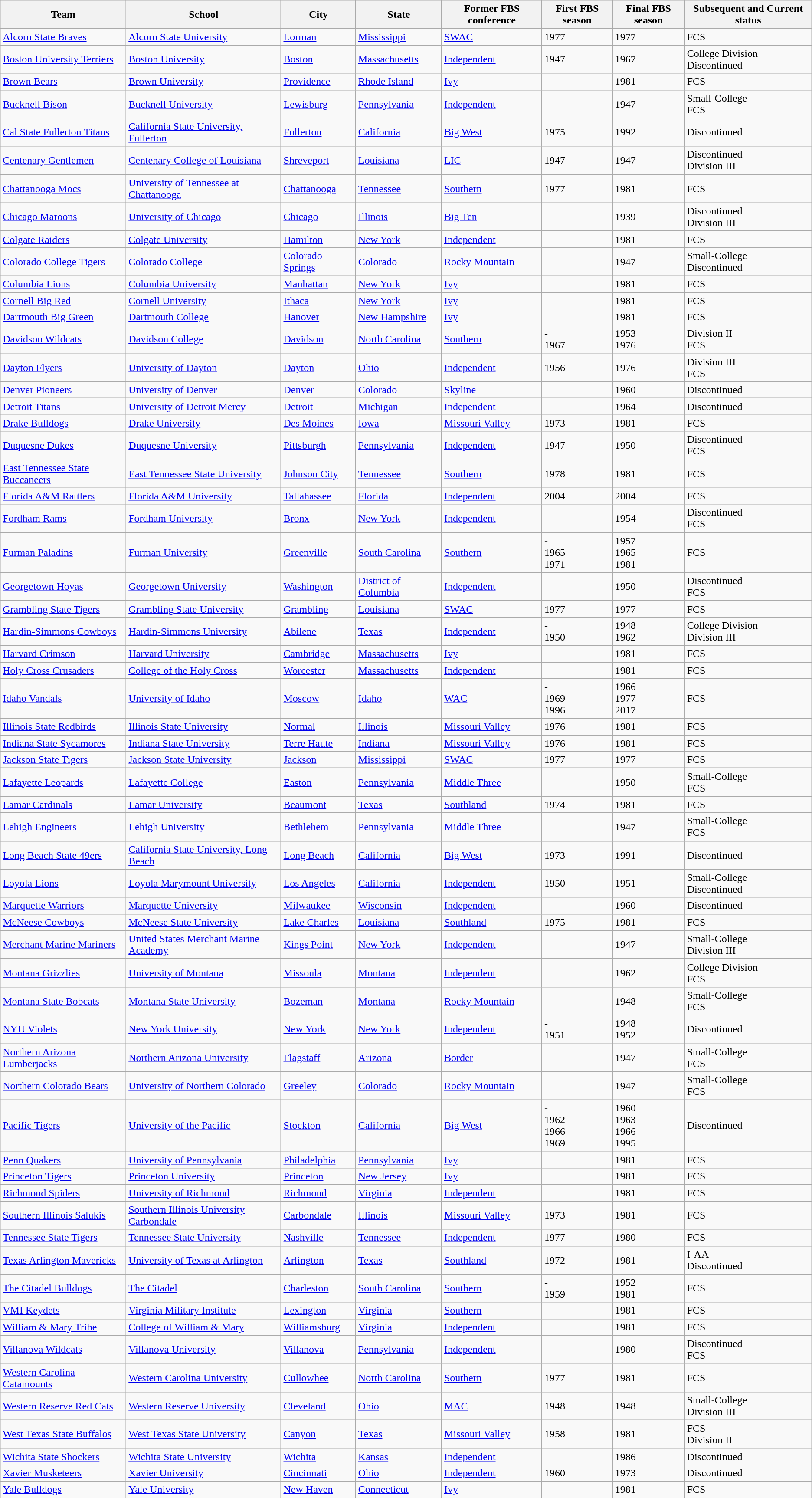<table class="wikitable sortable">
<tr>
<th>Team</th>
<th>School</th>
<th>City</th>
<th>State</th>
<th>Former FBS conference</th>
<th>First FBS season</th>
<th>Final FBS season</th>
<th>Subsequent and Current status</th>
</tr>
<tr>
<td><a href='#'>Alcorn State Braves</a></td>
<td><a href='#'>Alcorn State University</a></td>
<td><a href='#'>Lorman</a></td>
<td><a href='#'>Mississippi</a></td>
<td><a href='#'>SWAC</a></td>
<td>1977</td>
<td>1977</td>
<td>FCS</td>
</tr>
<tr>
<td><a href='#'>Boston University Terriers</a></td>
<td><a href='#'>Boston University</a></td>
<td><a href='#'>Boston</a></td>
<td><a href='#'>Massachusetts</a></td>
<td><a href='#'>Independent</a></td>
<td>1947</td>
<td>1967</td>
<td>College Division<br>Discontinued</td>
</tr>
<tr>
<td><a href='#'>Brown Bears</a></td>
<td><a href='#'>Brown University</a></td>
<td><a href='#'>Providence</a></td>
<td><a href='#'>Rhode Island</a></td>
<td><a href='#'>Ivy</a></td>
<td></td>
<td>1981</td>
<td>FCS</td>
</tr>
<tr>
<td><a href='#'>Bucknell Bison</a></td>
<td><a href='#'>Bucknell University</a></td>
<td><a href='#'>Lewisburg</a></td>
<td><a href='#'>Pennsylvania</a></td>
<td><a href='#'>Independent</a></td>
<td></td>
<td>1947</td>
<td>Small-College<br>FCS</td>
</tr>
<tr>
<td><a href='#'>Cal State Fullerton Titans</a></td>
<td><a href='#'>California State University, Fullerton</a></td>
<td><a href='#'>Fullerton</a></td>
<td><a href='#'>California</a></td>
<td><a href='#'>Big West</a></td>
<td>1975</td>
<td>1992</td>
<td>Discontinued</td>
</tr>
<tr>
<td><a href='#'>Centenary Gentlemen</a></td>
<td><a href='#'>Centenary College of Louisiana</a></td>
<td><a href='#'>Shreveport</a></td>
<td><a href='#'>Louisiana</a></td>
<td><a href='#'>LIC</a></td>
<td>1947</td>
<td>1947</td>
<td>Discontinued<br> Division III</td>
</tr>
<tr>
<td><a href='#'>Chattanooga Mocs</a></td>
<td><a href='#'>University of Tennessee at Chattanooga</a></td>
<td><a href='#'>Chattanooga</a></td>
<td><a href='#'>Tennessee</a></td>
<td><a href='#'>Southern</a></td>
<td>1977</td>
<td>1981</td>
<td>FCS</td>
</tr>
<tr>
<td><a href='#'>Chicago Maroons</a></td>
<td><a href='#'>University of Chicago</a></td>
<td><a href='#'>Chicago</a></td>
<td><a href='#'>Illinois</a></td>
<td><a href='#'>Big Ten</a></td>
<td></td>
<td>1939</td>
<td>Discontinued<br> Division III</td>
</tr>
<tr>
<td><a href='#'>Colgate Raiders</a></td>
<td><a href='#'>Colgate University</a></td>
<td><a href='#'>Hamilton</a></td>
<td><a href='#'>New York</a></td>
<td><a href='#'>Independent</a></td>
<td></td>
<td>1981</td>
<td>FCS</td>
</tr>
<tr>
<td><a href='#'>Colorado College Tigers</a></td>
<td><a href='#'>Colorado College</a></td>
<td><a href='#'>Colorado Springs</a></td>
<td><a href='#'>Colorado</a></td>
<td><a href='#'>Rocky Mountain</a></td>
<td></td>
<td>1947</td>
<td>Small-College<br>Discontinued</td>
</tr>
<tr>
<td><a href='#'>Columbia Lions</a></td>
<td><a href='#'>Columbia University</a></td>
<td><a href='#'>Manhattan</a></td>
<td><a href='#'>New York</a></td>
<td><a href='#'>Ivy</a></td>
<td></td>
<td>1981</td>
<td>FCS</td>
</tr>
<tr>
<td><a href='#'>Cornell Big Red</a></td>
<td><a href='#'>Cornell University</a></td>
<td><a href='#'>Ithaca</a></td>
<td><a href='#'>New York</a></td>
<td><a href='#'>Ivy</a></td>
<td></td>
<td>1981</td>
<td>FCS</td>
</tr>
<tr>
<td><a href='#'>Dartmouth Big Green</a></td>
<td><a href='#'>Dartmouth College</a></td>
<td><a href='#'>Hanover</a></td>
<td><a href='#'>New Hampshire</a></td>
<td><a href='#'>Ivy</a></td>
<td></td>
<td>1981</td>
<td>FCS</td>
</tr>
<tr>
<td><a href='#'>Davidson Wildcats</a></td>
<td><a href='#'>Davidson College</a></td>
<td><a href='#'>Davidson</a></td>
<td><a href='#'>North Carolina</a></td>
<td><a href='#'>Southern</a></td>
<td>-<br>1967</td>
<td>1953<br>1976</td>
<td>Division II<br>FCS</td>
</tr>
<tr>
<td><a href='#'>Dayton Flyers</a></td>
<td><a href='#'>University of Dayton</a></td>
<td><a href='#'>Dayton</a></td>
<td><a href='#'>Ohio</a></td>
<td><a href='#'>Independent</a></td>
<td>1956</td>
<td>1976</td>
<td>Division III<br>FCS</td>
</tr>
<tr>
<td><a href='#'>Denver Pioneers</a></td>
<td><a href='#'>University of Denver</a></td>
<td><a href='#'>Denver</a></td>
<td><a href='#'>Colorado</a></td>
<td><a href='#'>Skyline</a></td>
<td></td>
<td>1960</td>
<td>Discontinued</td>
</tr>
<tr>
<td><a href='#'>Detroit Titans</a></td>
<td><a href='#'>University of Detroit Mercy</a></td>
<td><a href='#'>Detroit</a></td>
<td><a href='#'>Michigan</a></td>
<td><a href='#'>Independent</a></td>
<td></td>
<td>1964</td>
<td>Discontinued</td>
</tr>
<tr>
<td><a href='#'>Drake Bulldogs</a></td>
<td><a href='#'>Drake University</a></td>
<td><a href='#'>Des Moines</a></td>
<td><a href='#'>Iowa</a></td>
<td><a href='#'>Missouri Valley</a></td>
<td>1973</td>
<td>1981</td>
<td>FCS</td>
</tr>
<tr>
<td><a href='#'>Duquesne Dukes</a></td>
<td><a href='#'>Duquesne University</a></td>
<td><a href='#'>Pittsburgh</a></td>
<td><a href='#'>Pennsylvania</a></td>
<td><a href='#'>Independent</a></td>
<td>1947</td>
<td>1950</td>
<td>Discontinued<br>FCS</td>
</tr>
<tr>
<td><a href='#'>East Tennessee State Buccaneers</a></td>
<td><a href='#'>East Tennessee State University</a></td>
<td><a href='#'>Johnson City</a></td>
<td><a href='#'>Tennessee</a></td>
<td><a href='#'>Southern</a></td>
<td>1978</td>
<td>1981</td>
<td>FCS</td>
</tr>
<tr>
<td><a href='#'>Florida A&M Rattlers</a> </td>
<td><a href='#'>Florida A&M University</a></td>
<td><a href='#'>Tallahassee</a></td>
<td><a href='#'>Florida</a></td>
<td><a href='#'>Independent</a></td>
<td>2004</td>
<td>2004</td>
<td>FCS</td>
</tr>
<tr>
<td><a href='#'>Fordham Rams</a></td>
<td><a href='#'>Fordham University</a></td>
<td><a href='#'>Bronx</a></td>
<td><a href='#'>New York</a></td>
<td><a href='#'>Independent</a></td>
<td></td>
<td>1954</td>
<td>Discontinued <br>FCS</td>
</tr>
<tr>
<td><a href='#'>Furman Paladins</a></td>
<td><a href='#'>Furman University</a></td>
<td><a href='#'>Greenville</a></td>
<td><a href='#'>South Carolina</a></td>
<td><a href='#'>Southern</a></td>
<td>-<br>1965<br>1971</td>
<td>1957<br>1965<br>1981</td>
<td>FCS</td>
</tr>
<tr>
<td><a href='#'>Georgetown Hoyas</a></td>
<td><a href='#'>Georgetown University</a></td>
<td><a href='#'>Washington</a></td>
<td><a href='#'>District of Columbia</a></td>
<td><a href='#'>Independent</a></td>
<td></td>
<td>1950</td>
<td>Discontinued<br>FCS</td>
</tr>
<tr>
<td><a href='#'>Grambling State Tigers</a></td>
<td><a href='#'>Grambling State University</a></td>
<td><a href='#'>Grambling</a></td>
<td><a href='#'>Louisiana</a></td>
<td><a href='#'>SWAC</a></td>
<td>1977</td>
<td>1977</td>
<td>FCS</td>
</tr>
<tr>
<td><a href='#'>Hardin-Simmons Cowboys</a></td>
<td><a href='#'>Hardin-Simmons University</a></td>
<td><a href='#'>Abilene</a></td>
<td><a href='#'>Texas</a></td>
<td><a href='#'>Independent</a></td>
<td>-<br>1950</td>
<td>1948<br>1962</td>
<td>College Division<br>Division III</td>
</tr>
<tr>
<td><a href='#'>Harvard Crimson</a></td>
<td><a href='#'>Harvard University</a></td>
<td><a href='#'>Cambridge</a></td>
<td><a href='#'>Massachusetts</a></td>
<td><a href='#'>Ivy</a></td>
<td></td>
<td>1981</td>
<td>FCS</td>
</tr>
<tr>
<td><a href='#'>Holy Cross Crusaders</a></td>
<td><a href='#'>College of the Holy Cross</a></td>
<td><a href='#'>Worcester</a></td>
<td><a href='#'>Massachusetts</a></td>
<td><a href='#'>Independent</a></td>
<td></td>
<td>1981</td>
<td>FCS</td>
</tr>
<tr>
<td><a href='#'>Idaho Vandals</a></td>
<td><a href='#'>University of Idaho</a></td>
<td><a href='#'>Moscow</a></td>
<td><a href='#'>Idaho</a></td>
<td><a href='#'>WAC</a></td>
<td>-<br>1969<br>1996</td>
<td>1966<br>1977<br>2017</td>
<td>FCS</td>
</tr>
<tr>
<td><a href='#'>Illinois State Redbirds</a></td>
<td><a href='#'>Illinois State University</a></td>
<td><a href='#'>Normal</a></td>
<td><a href='#'>Illinois</a></td>
<td><a href='#'>Missouri Valley</a></td>
<td>1976</td>
<td>1981</td>
<td>FCS</td>
</tr>
<tr>
<td><a href='#'>Indiana State Sycamores</a></td>
<td><a href='#'>Indiana State University</a></td>
<td><a href='#'>Terre Haute</a></td>
<td><a href='#'>Indiana</a></td>
<td><a href='#'>Missouri Valley</a></td>
<td>1976</td>
<td>1981</td>
<td>FCS</td>
</tr>
<tr>
<td><a href='#'>Jackson State Tigers</a></td>
<td><a href='#'>Jackson State University</a></td>
<td><a href='#'>Jackson</a></td>
<td><a href='#'>Mississippi</a></td>
<td><a href='#'>SWAC</a></td>
<td>1977</td>
<td>1977</td>
<td>FCS</td>
</tr>
<tr>
<td><a href='#'>Lafayette Leopards</a></td>
<td><a href='#'>Lafayette College</a></td>
<td><a href='#'>Easton</a></td>
<td><a href='#'>Pennsylvania</a></td>
<td><a href='#'>Middle Three</a></td>
<td></td>
<td>1950</td>
<td>Small-College<br>FCS</td>
</tr>
<tr>
<td><a href='#'>Lamar Cardinals</a></td>
<td><a href='#'>Lamar University</a></td>
<td><a href='#'>Beaumont</a></td>
<td><a href='#'>Texas</a></td>
<td><a href='#'>Southland</a></td>
<td>1974</td>
<td>1981</td>
<td>FCS</td>
</tr>
<tr>
<td><a href='#'>Lehigh Engineers</a></td>
<td><a href='#'>Lehigh University</a></td>
<td><a href='#'>Bethlehem</a></td>
<td><a href='#'>Pennsylvania</a></td>
<td><a href='#'>Middle Three</a></td>
<td></td>
<td>1947</td>
<td>Small-College<br>FCS</td>
</tr>
<tr>
<td><a href='#'>Long Beach State 49ers</a></td>
<td><a href='#'>California State University, Long Beach</a></td>
<td><a href='#'>Long Beach</a></td>
<td><a href='#'>California</a></td>
<td><a href='#'>Big West</a></td>
<td>1973</td>
<td>1991</td>
<td>Discontinued</td>
</tr>
<tr>
<td><a href='#'>Loyola Lions</a></td>
<td><a href='#'>Loyola Marymount University</a></td>
<td><a href='#'>Los Angeles</a></td>
<td><a href='#'>California</a></td>
<td><a href='#'>Independent</a></td>
<td>1950</td>
<td>1951</td>
<td>Small-College<br>Discontinued</td>
</tr>
<tr>
<td><a href='#'>Marquette Warriors</a></td>
<td><a href='#'>Marquette University</a></td>
<td><a href='#'>Milwaukee</a></td>
<td><a href='#'>Wisconsin</a></td>
<td><a href='#'>Independent</a></td>
<td></td>
<td>1960</td>
<td>Discontinued</td>
</tr>
<tr>
<td><a href='#'>McNeese Cowboys</a></td>
<td><a href='#'>McNeese State University</a></td>
<td><a href='#'>Lake Charles</a></td>
<td><a href='#'>Louisiana</a></td>
<td><a href='#'>Southland</a></td>
<td>1975</td>
<td>1981</td>
<td>FCS</td>
</tr>
<tr>
<td><a href='#'>Merchant Marine Mariners</a></td>
<td><a href='#'>United States Merchant Marine Academy</a></td>
<td><a href='#'>Kings Point</a></td>
<td><a href='#'>New York</a></td>
<td><a href='#'>Independent</a></td>
<td></td>
<td>1947</td>
<td>Small-College<br>Division III</td>
</tr>
<tr>
<td><a href='#'>Montana Grizzlies</a></td>
<td><a href='#'>University of Montana</a></td>
<td><a href='#'>Missoula</a></td>
<td><a href='#'>Montana</a></td>
<td><a href='#'>Independent</a></td>
<td></td>
<td>1962</td>
<td>College Division<br>FCS</td>
</tr>
<tr>
<td><a href='#'>Montana State Bobcats</a></td>
<td><a href='#'>Montana State University</a></td>
<td><a href='#'>Bozeman</a></td>
<td><a href='#'>Montana</a></td>
<td><a href='#'>Rocky Mountain</a></td>
<td></td>
<td>1948</td>
<td>Small-College<br>FCS</td>
</tr>
<tr>
<td><a href='#'>NYU Violets</a></td>
<td><a href='#'>New York University</a></td>
<td><a href='#'>New York</a></td>
<td><a href='#'>New York</a></td>
<td><a href='#'>Independent</a></td>
<td>-<br>1951</td>
<td>1948<br>1952</td>
<td>Discontinued</td>
</tr>
<tr>
<td><a href='#'>Northern Arizona Lumberjacks</a></td>
<td><a href='#'>Northern Arizona University</a></td>
<td><a href='#'>Flagstaff</a></td>
<td><a href='#'>Arizona</a></td>
<td><a href='#'>Border</a></td>
<td></td>
<td>1947</td>
<td>Small-College<br>FCS</td>
</tr>
<tr>
<td><a href='#'>Northern Colorado Bears</a></td>
<td><a href='#'>University of Northern Colorado</a></td>
<td><a href='#'>Greeley</a></td>
<td><a href='#'>Colorado</a></td>
<td><a href='#'>Rocky Mountain</a></td>
<td></td>
<td>1947</td>
<td>Small-College<br>FCS</td>
</tr>
<tr>
<td><a href='#'>Pacific Tigers</a></td>
<td><a href='#'>University of the Pacific</a></td>
<td><a href='#'>Stockton</a></td>
<td><a href='#'>California</a></td>
<td><a href='#'>Big West</a></td>
<td>-<br>1962<br>1966<br>1969</td>
<td>1960<br>1963<br>1966<br>1995</td>
<td>Discontinued</td>
</tr>
<tr>
<td><a href='#'>Penn Quakers</a></td>
<td><a href='#'>University of Pennsylvania</a></td>
<td><a href='#'>Philadelphia</a></td>
<td><a href='#'>Pennsylvania</a></td>
<td><a href='#'>Ivy</a></td>
<td></td>
<td>1981</td>
<td>FCS</td>
</tr>
<tr>
<td><a href='#'>Princeton Tigers</a></td>
<td><a href='#'>Princeton University</a></td>
<td><a href='#'>Princeton</a></td>
<td><a href='#'>New Jersey</a></td>
<td><a href='#'>Ivy</a></td>
<td></td>
<td>1981</td>
<td>FCS</td>
</tr>
<tr>
<td><a href='#'>Richmond Spiders</a></td>
<td><a href='#'>University of Richmond</a></td>
<td><a href='#'>Richmond</a></td>
<td><a href='#'>Virginia</a></td>
<td><a href='#'>Independent</a></td>
<td></td>
<td>1981</td>
<td>FCS</td>
</tr>
<tr>
<td><a href='#'>Southern Illinois Salukis</a></td>
<td><a href='#'>Southern Illinois University Carbondale</a></td>
<td><a href='#'>Carbondale</a></td>
<td><a href='#'>Illinois</a></td>
<td><a href='#'>Missouri Valley</a></td>
<td>1973</td>
<td>1981</td>
<td>FCS</td>
</tr>
<tr>
<td><a href='#'>Tennessee State Tigers</a></td>
<td><a href='#'>Tennessee State University</a></td>
<td><a href='#'>Nashville</a></td>
<td><a href='#'>Tennessee</a></td>
<td><a href='#'>Independent</a></td>
<td>1977</td>
<td>1980</td>
<td>FCS</td>
</tr>
<tr>
<td><a href='#'>Texas Arlington Mavericks</a></td>
<td><a href='#'>University of Texas at Arlington</a></td>
<td><a href='#'>Arlington</a></td>
<td><a href='#'>Texas</a></td>
<td><a href='#'>Southland</a></td>
<td>1972</td>
<td>1981</td>
<td>I-AA<br>Discontinued</td>
</tr>
<tr>
<td><a href='#'>The Citadel Bulldogs</a></td>
<td><a href='#'>The Citadel</a></td>
<td><a href='#'>Charleston</a></td>
<td><a href='#'>South Carolina</a></td>
<td><a href='#'>Southern</a></td>
<td>-<br>1959</td>
<td>1952<br>1981</td>
<td>FCS</td>
</tr>
<tr>
<td><a href='#'>VMI Keydets</a></td>
<td><a href='#'>Virginia Military Institute</a></td>
<td><a href='#'>Lexington</a></td>
<td><a href='#'>Virginia</a></td>
<td><a href='#'>Southern</a></td>
<td></td>
<td>1981</td>
<td>FCS</td>
</tr>
<tr>
<td><a href='#'>William & Mary Tribe</a></td>
<td><a href='#'>College of William & Mary</a></td>
<td><a href='#'>Williamsburg</a></td>
<td><a href='#'>Virginia</a></td>
<td><a href='#'>Independent</a></td>
<td></td>
<td>1981</td>
<td>FCS</td>
</tr>
<tr>
<td><a href='#'>Villanova Wildcats</a></td>
<td><a href='#'>Villanova University</a></td>
<td><a href='#'>Villanova</a></td>
<td><a href='#'>Pennsylvania</a></td>
<td><a href='#'>Independent</a></td>
<td></td>
<td>1980</td>
<td>Discontinued<br>FCS</td>
</tr>
<tr>
<td><a href='#'>Western Carolina Catamounts</a></td>
<td><a href='#'>Western Carolina University</a></td>
<td><a href='#'>Cullowhee</a></td>
<td><a href='#'>North Carolina</a></td>
<td><a href='#'>Southern</a></td>
<td>1977</td>
<td>1981</td>
<td>FCS</td>
</tr>
<tr>
<td><a href='#'>Western Reserve Red Cats</a></td>
<td><a href='#'>Western Reserve University</a></td>
<td><a href='#'>Cleveland</a></td>
<td><a href='#'>Ohio</a></td>
<td><a href='#'>MAC</a></td>
<td>1948</td>
<td>1948</td>
<td>Small-College<br>Division III</td>
</tr>
<tr>
<td><a href='#'>West Texas State Buffalos</a></td>
<td><a href='#'>West Texas State University</a> </td>
<td><a href='#'>Canyon</a></td>
<td><a href='#'>Texas</a></td>
<td><a href='#'>Missouri Valley</a></td>
<td>1958</td>
<td>1981</td>
<td>FCS<br>Division II</td>
</tr>
<tr>
<td><a href='#'>Wichita State Shockers</a></td>
<td><a href='#'>Wichita State University</a></td>
<td><a href='#'>Wichita</a></td>
<td><a href='#'>Kansas</a></td>
<td><a href='#'>Independent</a></td>
<td></td>
<td>1986</td>
<td>Discontinued</td>
</tr>
<tr>
<td><a href='#'>Xavier Musketeers</a></td>
<td><a href='#'>Xavier University</a></td>
<td><a href='#'>Cincinnati</a></td>
<td><a href='#'>Ohio</a></td>
<td><a href='#'>Independent</a></td>
<td>1960</td>
<td>1973</td>
<td>Discontinued</td>
</tr>
<tr>
<td><a href='#'>Yale Bulldogs</a></td>
<td><a href='#'>Yale University</a></td>
<td><a href='#'>New Haven</a></td>
<td><a href='#'>Connecticut</a></td>
<td><a href='#'>Ivy</a></td>
<td></td>
<td>1981</td>
<td>FCS</td>
</tr>
</table>
